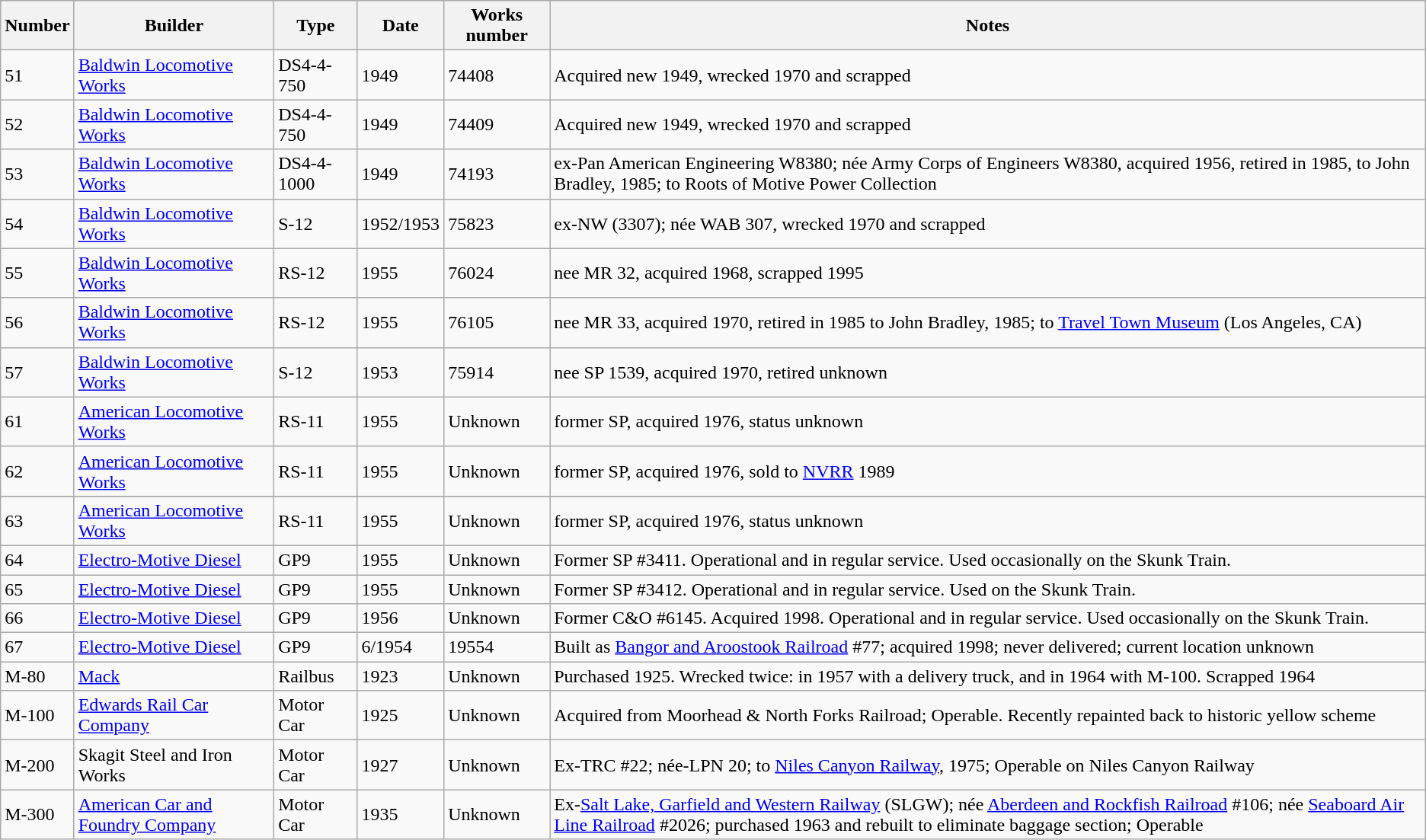<table class="wikitable">
<tr>
<th>Number</th>
<th>Builder</th>
<th>Type</th>
<th>Date</th>
<th>Works number</th>
<th>Notes</th>
</tr>
<tr>
<td>51</td>
<td><a href='#'>Baldwin Locomotive Works</a></td>
<td>DS4-4-750</td>
<td>1949</td>
<td>74408</td>
<td>Acquired new 1949, wrecked 1970 and scrapped</td>
</tr>
<tr>
<td>52</td>
<td><a href='#'>Baldwin Locomotive Works</a></td>
<td>DS4-4-750</td>
<td>1949</td>
<td>74409</td>
<td>Acquired new 1949, wrecked 1970 and scrapped</td>
</tr>
<tr>
<td>53</td>
<td><a href='#'>Baldwin Locomotive Works</a></td>
<td>DS4-4-1000</td>
<td>1949</td>
<td>74193</td>
<td>ex-Pan American Engineering W8380; née Army Corps of Engineers W8380, acquired 1956, retired in 1985, to John Bradley, 1985; to Roots of Motive Power Collection</td>
</tr>
<tr>
<td>54</td>
<td><a href='#'>Baldwin Locomotive Works</a></td>
<td>S-12</td>
<td>1952/1953</td>
<td>75823</td>
<td>ex-NW (3307); née WAB 307, wrecked 1970 and scrapped</td>
</tr>
<tr>
<td>55</td>
<td><a href='#'>Baldwin Locomotive Works</a></td>
<td>RS-12</td>
<td>1955</td>
<td>76024</td>
<td>nee MR 32, acquired 1968, scrapped 1995</td>
</tr>
<tr>
<td>56</td>
<td><a href='#'>Baldwin Locomotive Works</a></td>
<td>RS-12</td>
<td>1955</td>
<td>76105</td>
<td>nee MR 33, acquired 1970, retired in 1985 to John Bradley, 1985; to <a href='#'>Travel Town Museum</a> (Los Angeles, CA)</td>
</tr>
<tr>
<td>57</td>
<td><a href='#'>Baldwin Locomotive Works</a></td>
<td>S-12</td>
<td>1953</td>
<td>75914</td>
<td>nee SP 1539, acquired 1970, retired unknown</td>
</tr>
<tr>
<td>61</td>
<td><a href='#'>American Locomotive Works</a></td>
<td>RS-11</td>
<td>1955</td>
<td>Unknown</td>
<td>former SP, acquired 1976, status unknown</td>
</tr>
<tr>
<td>62</td>
<td><a href='#'>American Locomotive Works</a></td>
<td>RS-11</td>
<td>1955</td>
<td>Unknown</td>
<td>former SP, acquired 1976, sold to <a href='#'>NVRR</a> 1989</td>
</tr>
<tr>
</tr>
<tr>
<td>63</td>
<td><a href='#'>American Locomotive Works</a></td>
<td>RS-11</td>
<td>1955</td>
<td>Unknown</td>
<td>former SP, acquired 1976, status unknown</td>
</tr>
<tr>
<td>64</td>
<td><a href='#'>Electro-Motive Diesel</a></td>
<td>GP9</td>
<td>1955</td>
<td>Unknown</td>
<td>Former SP #3411. Operational and in regular service. Used occasionally on the Skunk Train.</td>
</tr>
<tr>
<td>65</td>
<td><a href='#'>Electro-Motive Diesel</a></td>
<td>GP9</td>
<td>1955</td>
<td>Unknown</td>
<td>Former SP #3412. Operational and in regular service. Used on the Skunk Train.</td>
</tr>
<tr>
<td>66</td>
<td><a href='#'>Electro-Motive Diesel</a></td>
<td>GP9</td>
<td>1956</td>
<td>Unknown</td>
<td>Former C&O #6145. Acquired 1998. Operational and in regular service. Used occasionally on the Skunk Train.</td>
</tr>
<tr>
<td>67</td>
<td><a href='#'>Electro-Motive Diesel</a></td>
<td>GP9</td>
<td>6/1954</td>
<td>19554</td>
<td>Built as <a href='#'>Bangor and Aroostook Railroad</a> #77; acquired 1998; never delivered; current location unknown</td>
</tr>
<tr>
<td>M-80</td>
<td><a href='#'>Mack</a></td>
<td>Railbus</td>
<td>1923</td>
<td>Unknown</td>
<td>Purchased 1925. Wrecked twice: in 1957 with a delivery truck, and in 1964 with M-100. Scrapped 1964</td>
</tr>
<tr>
<td>M-100</td>
<td><a href='#'>Edwards Rail Car Company</a></td>
<td>Motor Car</td>
<td>1925</td>
<td>Unknown</td>
<td>Acquired from Moorhead & North Forks Railroad; Operable. Recently repainted back to historic yellow scheme</td>
</tr>
<tr>
<td>M-200</td>
<td>Skagit Steel and Iron Works</td>
<td>Motor Car</td>
<td>1927</td>
<td>Unknown</td>
<td>Ex-TRC #22; née-LPN 20; to <a href='#'>Niles Canyon Railway</a>, 1975; Operable on Niles Canyon Railway</td>
</tr>
<tr>
<td>M-300</td>
<td><a href='#'>American Car and Foundry Company</a></td>
<td>Motor Car</td>
<td>1935</td>
<td>Unknown</td>
<td>Ex-<a href='#'>Salt Lake, Garfield and Western Railway</a> (SLGW); née <a href='#'>Aberdeen and Rockfish Railroad</a> #106; née <a href='#'>Seaboard Air Line Railroad</a> #2026; purchased 1963 and rebuilt to eliminate baggage section; Operable</td>
</tr>
</table>
